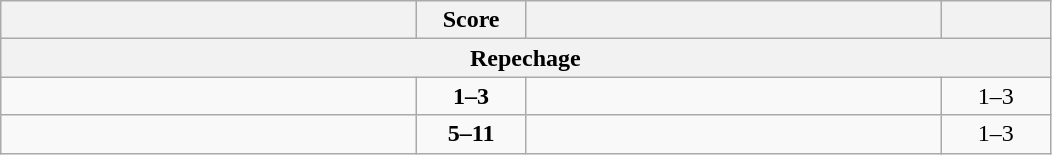<table class="wikitable" style="text-align: left; ">
<tr>
<th align="right" width="270"></th>
<th width="65">Score</th>
<th align="left" width="270"></th>
<th width="65"></th>
</tr>
<tr>
<th colspan=4>Repechage</th>
</tr>
<tr>
<td></td>
<td align="center"><strong>1–3</strong></td>
<td><strong></strong></td>
<td align=center>1–3 <strong></strong></td>
</tr>
<tr>
<td></td>
<td align="center"><strong>5–11</strong></td>
<td><strong></strong></td>
<td align=center>1–3 <strong></strong></td>
</tr>
</table>
